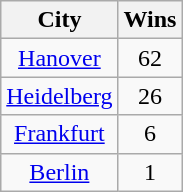<table class="wikitable">
<tr>
<th>City</th>
<th>Wins</th>
</tr>
<tr align="center">
<td><a href='#'>Hanover</a></td>
<td>62</td>
</tr>
<tr align="center">
<td><a href='#'>Heidelberg</a></td>
<td>26</td>
</tr>
<tr align="center">
<td><a href='#'>Frankfurt</a></td>
<td>6</td>
</tr>
<tr align="center">
<td><a href='#'>Berlin</a></td>
<td>1</td>
</tr>
</table>
